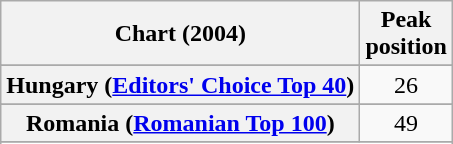<table class="wikitable sortable plainrowheaders" style="text-align:center">
<tr>
<th scope="col">Chart (2004)</th>
<th scope="col">Peak<br>position</th>
</tr>
<tr>
</tr>
<tr>
</tr>
<tr>
</tr>
<tr>
</tr>
<tr>
<th scope="row">Hungary (<a href='#'>Editors' Choice Top 40</a>)</th>
<td>26</td>
</tr>
<tr>
</tr>
<tr>
<th scope="row">Romania (<a href='#'>Romanian Top 100</a>)</th>
<td>49</td>
</tr>
<tr>
</tr>
<tr>
</tr>
</table>
